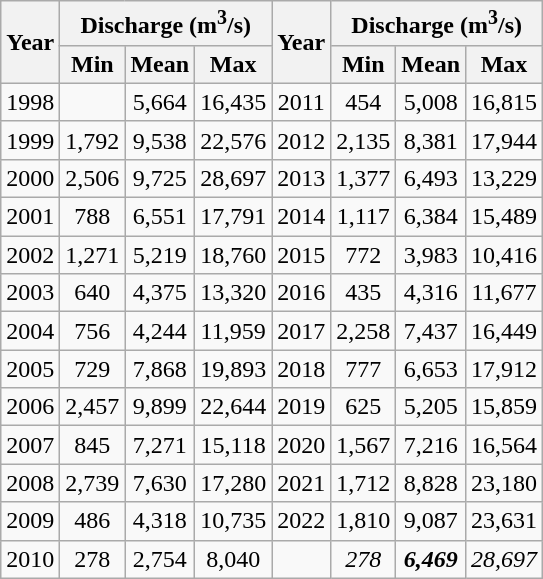<table class="wikitable" style="text-align:center;">
<tr>
<th rowspan="2">Year</th>
<th colspan="3">Discharge (m<sup>3</sup>/s)</th>
<th rowspan="2">Year</th>
<th colspan="3">Discharge (m<sup>3</sup>/s)</th>
</tr>
<tr>
<th>Min</th>
<th>Mean</th>
<th>Max</th>
<th>Min</th>
<th>Mean</th>
<th>Max</th>
</tr>
<tr>
<td>1998</td>
<td></td>
<td>5,664</td>
<td>16,435</td>
<td>2011</td>
<td>454</td>
<td>5,008</td>
<td>16,815</td>
</tr>
<tr>
<td>1999</td>
<td>1,792</td>
<td>9,538</td>
<td>22,576</td>
<td>2012</td>
<td>2,135</td>
<td>8,381</td>
<td>17,944</td>
</tr>
<tr>
<td>2000</td>
<td>2,506</td>
<td>9,725</td>
<td>28,697</td>
<td>2013</td>
<td>1,377</td>
<td>6,493</td>
<td>13,229</td>
</tr>
<tr>
<td>2001</td>
<td>788</td>
<td>6,551</td>
<td>17,791</td>
<td>2014</td>
<td>1,117</td>
<td>6,384</td>
<td>15,489</td>
</tr>
<tr>
<td>2002</td>
<td>1,271</td>
<td>5,219</td>
<td>18,760</td>
<td>2015</td>
<td>772</td>
<td>3,983</td>
<td>10,416</td>
</tr>
<tr>
<td>2003</td>
<td>640</td>
<td>4,375</td>
<td>13,320</td>
<td>2016</td>
<td>435</td>
<td>4,316</td>
<td>11,677</td>
</tr>
<tr>
<td>2004</td>
<td>756</td>
<td>4,244</td>
<td>11,959</td>
<td>2017</td>
<td>2,258</td>
<td>7,437</td>
<td>16,449</td>
</tr>
<tr>
<td>2005</td>
<td>729</td>
<td>7,868</td>
<td>19,893</td>
<td>2018</td>
<td>777</td>
<td>6,653</td>
<td>17,912</td>
</tr>
<tr>
<td>2006</td>
<td>2,457</td>
<td>9,899</td>
<td>22,644</td>
<td>2019</td>
<td>625</td>
<td>5,205</td>
<td>15,859</td>
</tr>
<tr>
<td>2007</td>
<td>845</td>
<td>7,271</td>
<td>15,118</td>
<td>2020</td>
<td>1,567</td>
<td>7,216</td>
<td>16,564</td>
</tr>
<tr>
<td>2008</td>
<td>2,739</td>
<td>7,630</td>
<td>17,280</td>
<td>2021</td>
<td>1,712</td>
<td>8,828</td>
<td>23,180</td>
</tr>
<tr>
<td>2009</td>
<td>486</td>
<td>4,318</td>
<td>10,735</td>
<td>2022</td>
<td>1,810</td>
<td>9,087</td>
<td>23,631</td>
</tr>
<tr>
<td>2010</td>
<td>278</td>
<td>2,754</td>
<td>8,040</td>
<td></td>
<td><em>278</em></td>
<td><strong><em>6,469</em></strong></td>
<td><em>28,697</em></td>
</tr>
</table>
